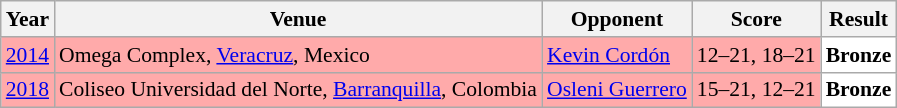<table class="sortable wikitable" style="font-size: 90%;">
<tr>
<th>Year</th>
<th>Venue</th>
<th>Opponent</th>
<th>Score</th>
<th>Result</th>
</tr>
<tr style="background:#FFAAAA">
<td align="center"><a href='#'>2014</a></td>
<td align="left">Omega Complex, <a href='#'>Veracruz</a>, Mexico</td>
<td align="left"> <a href='#'>Kevin Cordón</a></td>
<td align="left">12–21, 18–21</td>
<td style="text-align:left; background:white"> <strong>Bronze</strong></td>
</tr>
<tr style="background:#FFAAAA">
<td align="center"><a href='#'>2018</a></td>
<td align="left">Coliseo Universidad del Norte, <a href='#'>Barranquilla</a>, Colombia</td>
<td align="left"> <a href='#'>Osleni Guerrero</a></td>
<td align="left">15–21, 12–21</td>
<td style="text-align:left; background:white"> <strong>Bronze</strong></td>
</tr>
</table>
